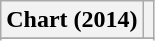<table class="wikitable plainrowheaders sortable">
<tr>
<th scope="col">Chart (2014)</th>
<th scope="col"></th>
</tr>
<tr>
</tr>
<tr>
</tr>
<tr>
</tr>
<tr>
</tr>
<tr>
</tr>
<tr>
</tr>
<tr>
</tr>
</table>
